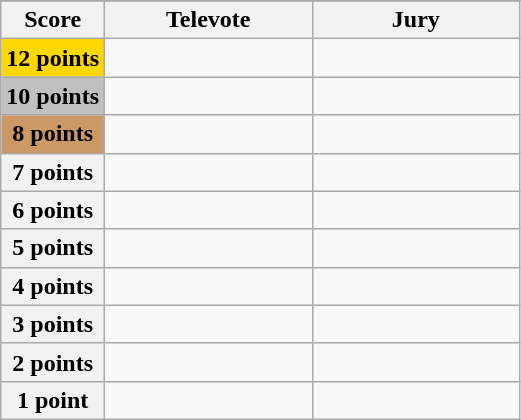<table class="wikitable">
<tr>
</tr>
<tr>
<th scope="col" width="20%">Score</th>
<th scope="col" width="40%">Televote</th>
<th scope="col" width="40%">Jury</th>
</tr>
<tr>
<th scope="row" style="background:gold">12 points</th>
<td></td>
<td></td>
</tr>
<tr>
<th scope="row" style="background:silver">10 points</th>
<td></td>
<td></td>
</tr>
<tr>
<th scope="row" style="background:#CC9966">8 points</th>
<td></td>
<td></td>
</tr>
<tr>
<th scope="row">7 points</th>
<td></td>
<td></td>
</tr>
<tr>
<th scope="row">6 points</th>
<td></td>
<td></td>
</tr>
<tr>
<th scope="row">5 points</th>
<td></td>
<td></td>
</tr>
<tr>
<th scope="row">4 points</th>
<td></td>
<td></td>
</tr>
<tr>
<th scope="row">3 points</th>
<td></td>
<td></td>
</tr>
<tr>
<th scope="row">2 points</th>
<td></td>
<td></td>
</tr>
<tr>
<th scope="row">1 point</th>
<td></td>
<td></td>
</tr>
</table>
